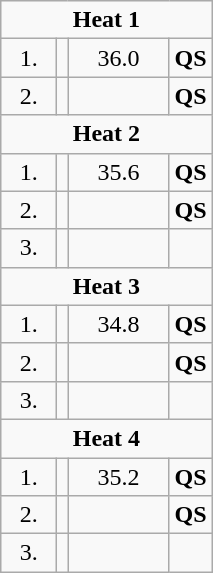<table class=wikitable style="text-align:center">
<tr>
<td colspan=4><strong>Heat 1</strong></td>
</tr>
<tr>
<td width=30>1.</td>
<td align=left></td>
<td width=60>36.0</td>
<td><strong>QS</strong></td>
</tr>
<tr>
<td>2.</td>
<td align=left></td>
<td></td>
<td><strong>QS</strong></td>
</tr>
<tr>
<td colspan=4><strong>Heat 2</strong></td>
</tr>
<tr>
<td>1.</td>
<td align=left></td>
<td>35.6</td>
<td><strong>QS</strong></td>
</tr>
<tr>
<td>2.</td>
<td align=left></td>
<td></td>
<td><strong>QS</strong></td>
</tr>
<tr>
<td>3.</td>
<td align=left></td>
<td></td>
<td></td>
</tr>
<tr>
<td colspan=4><strong>Heat 3</strong></td>
</tr>
<tr>
<td>1.</td>
<td align=left></td>
<td>34.8</td>
<td><strong>QS</strong></td>
</tr>
<tr>
<td>2.</td>
<td align=left></td>
<td></td>
<td><strong>QS</strong></td>
</tr>
<tr>
<td>3.</td>
<td align=left></td>
<td></td>
<td></td>
</tr>
<tr>
<td colspan=4><strong>Heat 4</strong></td>
</tr>
<tr>
<td>1.</td>
<td align=left></td>
<td>35.2</td>
<td><strong>QS</strong></td>
</tr>
<tr>
<td>2.</td>
<td align=left></td>
<td></td>
<td><strong>QS</strong></td>
</tr>
<tr>
<td>3.</td>
<td align=left></td>
<td></td>
<td></td>
</tr>
</table>
